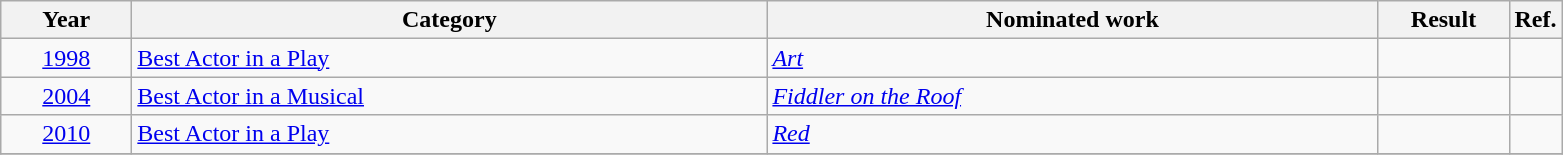<table class=wikitable>
<tr>
<th scope="col" style="width:5em;">Year</th>
<th scope="col" style="width:26em;">Category</th>
<th scope="col" style="width:25em;">Nominated work</th>
<th scope="col" style="width:5em;">Result</th>
<th>Ref.</th>
</tr>
<tr>
<td style="text-align:center;"><a href='#'>1998</a></td>
<td><a href='#'>Best Actor in a Play</a></td>
<td><em><a href='#'>Art</a></em></td>
<td></td>
<td></td>
</tr>
<tr>
<td style="text-align:center;"><a href='#'>2004</a></td>
<td><a href='#'>Best Actor in a Musical</a></td>
<td><em><a href='#'>Fiddler on the Roof</a></em></td>
<td></td>
<td></td>
</tr>
<tr>
<td style="text-align:center;"><a href='#'>2010</a></td>
<td><a href='#'>Best Actor in a Play</a></td>
<td><em><a href='#'>Red</a></em></td>
<td></td>
<td></td>
</tr>
<tr>
</tr>
</table>
